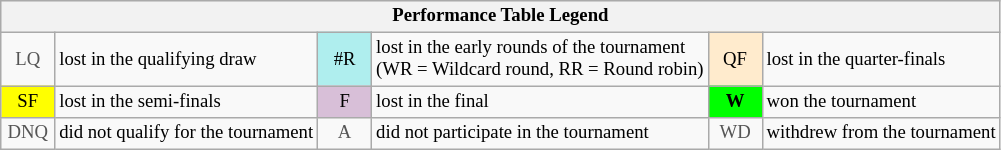<table class="wikitable" style="font-size:78%;">
<tr bgcolor="#efefef">
<th colspan="6">Performance Table Legend</th>
</tr>
<tr>
<td align="center" style="color:#555555;" width="30">LQ</td>
<td>lost in the qualifying draw</td>
<td align="center" style="background:#afeeee;">#R</td>
<td>lost in the early rounds of the tournament<br>(WR = Wildcard round, RR = Round robin)</td>
<td align="center" style="background:#ffebcd;">QF</td>
<td>lost in the quarter-finals</td>
</tr>
<tr>
<td align="center" style="background:yellow;">SF</td>
<td>lost in the semi-finals</td>
<td align="center" style="background:#D8BFD8;">F</td>
<td>lost in the final</td>
<td align="center" style="background:#00ff00;"><strong>W</strong></td>
<td>won the tournament</td>
</tr>
<tr>
<td align="center" style="color:#555555;" width="30">DNQ</td>
<td>did not qualify for the tournament</td>
<td align="center" style="color:#555555;" width="30">A</td>
<td>did not participate in the tournament</td>
<td align="center" style="color:#555555;" width="30">WD</td>
<td>withdrew from the tournament</td>
</tr>
</table>
